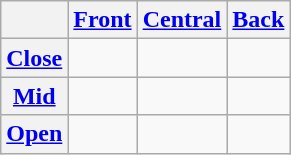<table class="wikitable" style=text-align:center>
<tr>
<th></th>
<th><a href='#'>Front</a></th>
<th><a href='#'>Central</a></th>
<th><a href='#'>Back</a></th>
</tr>
<tr>
<th><a href='#'>Close</a></th>
<td></td>
<td></td>
<td></td>
</tr>
<tr>
<th><a href='#'>Mid</a></th>
<td></td>
<td></td>
<td></td>
</tr>
<tr>
<th><a href='#'>Open</a></th>
<td></td>
<td></td>
<td></td>
</tr>
</table>
